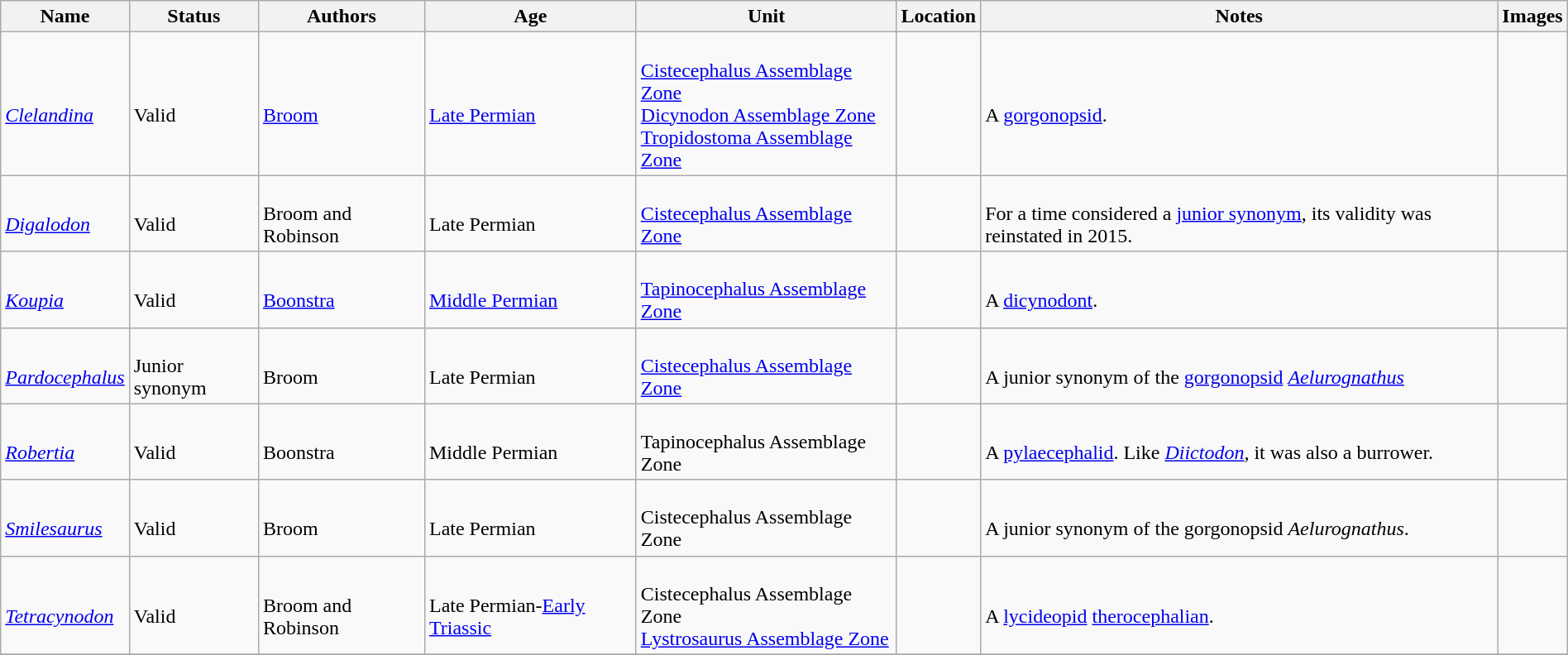<table class="wikitable sortable" align="center" width="100%">
<tr>
<th>Name</th>
<th>Status</th>
<th>Authors</th>
<th>Age</th>
<th>Unit</th>
<th>Location</th>
<th width="33%" class="unsortable">Notes</th>
<th class="unsortable">Images</th>
</tr>
<tr>
<td><br><em><a href='#'>Clelandina</a></em></td>
<td><br>Valid</td>
<td><br><a href='#'>Broom</a></td>
<td><br><a href='#'>Late Permian</a></td>
<td><br><a href='#'>Cistecephalus Assemblage Zone</a> <br>
<a href='#'>Dicynodon Assemblage Zone</a> <br>
<a href='#'>Tropidostoma Assemblage Zone</a></td>
<td><br></td>
<td><br>A <a href='#'>gorgonopsid</a>.</td>
<td></td>
</tr>
<tr>
<td><br><em><a href='#'>Digalodon</a></em></td>
<td><br>Valid</td>
<td><br>Broom and Robinson</td>
<td><br>Late Permian</td>
<td><br><a href='#'>Cistecephalus Assemblage Zone</a></td>
<td><br> <br>
</td>
<td><br>For a time considered a <a href='#'>junior synonym</a>, its validity was reinstated in 2015.</td>
<td></td>
</tr>
<tr>
<td><br><em><a href='#'>Koupia</a></em></td>
<td><br>Valid</td>
<td><br><a href='#'>Boonstra</a></td>
<td><br><a href='#'>Middle Permian</a></td>
<td><br><a href='#'>Tapinocephalus Assemblage Zone</a></td>
<td><br></td>
<td><br>A <a href='#'>dicynodont</a>.</td>
<td></td>
</tr>
<tr>
<td><br><em><a href='#'>Pardocephalus</a></em></td>
<td><br>Junior synonym</td>
<td><br>Broom</td>
<td><br>Late Permian</td>
<td><br><a href='#'>Cistecephalus Assemblage Zone</a></td>
<td><br></td>
<td><br>A junior synonym of the <a href='#'>gorgonopsid</a> <em><a href='#'>Aelurognathus</a></em></td>
<td></td>
</tr>
<tr>
<td><br><em><a href='#'>Robertia</a></em></td>
<td><br>Valid</td>
<td><br>Boonstra</td>
<td><br>Middle Permian</td>
<td><br>Tapinocephalus Assemblage Zone</td>
<td><br></td>
<td><br>A <a href='#'>pylaecephalid</a>. Like <em><a href='#'>Diictodon</a></em>, it was also a burrower.</td>
<td></td>
</tr>
<tr>
<td><br><em><a href='#'>Smilesaurus</a></em></td>
<td><br>Valid</td>
<td><br>Broom</td>
<td><br>Late Permian</td>
<td><br>Cistecephalus Assemblage Zone</td>
<td><br></td>
<td><br>A junior synonym of the gorgonopsid <em>Aelurognathus</em>.</td>
<td></td>
</tr>
<tr>
<td><br><em><a href='#'>Tetracynodon</a></em></td>
<td><br>Valid</td>
<td><br>Broom and Robinson</td>
<td><br>Late Permian-<a href='#'>Early Triassic</a></td>
<td><br>Cistecephalus Assemblage Zone <br>
<a href='#'>Lystrosaurus Assemblage Zone</a></td>
<td><br></td>
<td><br>A <a href='#'>lycideopid</a> <a href='#'>therocephalian</a>.</td>
<td></td>
</tr>
<tr>
</tr>
</table>
